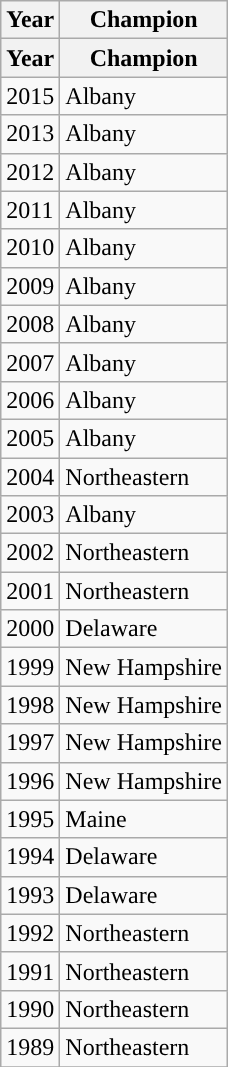<table class="wikitable sortable">
<tr>
<th>Year</th>
<th>Champion</th>
</tr>
<tr>
<th>Year</th>
<th>Champion</th>
</tr>
<tr>
<td>2015</td>
<td>Albany</td>
</tr>
<tr>
<td>2013</td>
<td>Albany</td>
</tr>
<tr>
<td>2012</td>
<td>Albany</td>
</tr>
<tr>
<td>2011</td>
<td>Albany</td>
</tr>
<tr>
<td>2010</td>
<td>Albany</td>
</tr>
<tr>
<td>2009</td>
<td>Albany</td>
</tr>
<tr>
<td>2008</td>
<td>Albany</td>
</tr>
<tr>
<td>2007</td>
<td>Albany</td>
</tr>
<tr>
<td>2006</td>
<td>Albany</td>
</tr>
<tr>
<td>2005</td>
<td>Albany</td>
</tr>
<tr>
<td>2004</td>
<td>Northeastern</td>
</tr>
<tr>
<td>2003</td>
<td>Albany</td>
</tr>
<tr>
<td>2002</td>
<td>Northeastern</td>
</tr>
<tr>
<td>2001</td>
<td>Northeastern</td>
</tr>
<tr>
<td>2000</td>
<td>Delaware</td>
</tr>
<tr>
<td>1999</td>
<td>New Hampshire</td>
</tr>
<tr>
<td>1998</td>
<td>New Hampshire</td>
</tr>
<tr>
<td>1997</td>
<td>New Hampshire</td>
</tr>
<tr>
<td>1996</td>
<td>New Hampshire</td>
</tr>
<tr>
<td>1995</td>
<td>Maine</td>
</tr>
<tr>
<td>1994</td>
<td>Delaware</td>
</tr>
<tr>
<td>1993</td>
<td>Delaware</td>
</tr>
<tr>
<td>1992</td>
<td>Northeastern</td>
</tr>
<tr>
<td>1991</td>
<td>Northeastern</td>
</tr>
<tr>
<td>1990</td>
<td>Northeastern</td>
</tr>
<tr>
<td>1989</td>
<td>Northeastern</td>
</tr>
<tr>
</tr>
</table>
